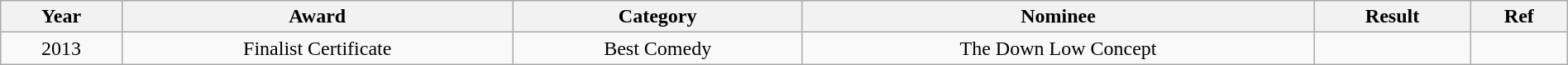<table class="wikitable" width="100%">
<tr>
<th>Year</th>
<th>Award</th>
<th>Category</th>
<th>Nominee</th>
<th>Result</th>
<th>Ref</th>
</tr>
<tr>
<td align="center">2013</td>
<td align="center">Finalist Certificate</td>
<td align="center">Best Comedy</td>
<td align="center">The Down Low Concept</td>
<td></td>
<td align="center"></td>
</tr>
</table>
